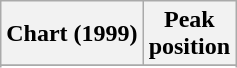<table class="wikitable sortable">
<tr>
<th>Chart (1999)</th>
<th>Peak<br>position</th>
</tr>
<tr>
</tr>
<tr>
</tr>
</table>
